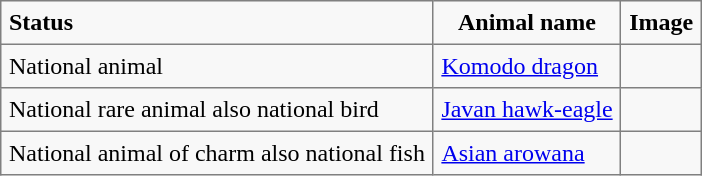<table border=1 cellspacing=0 cellpadding=5 style="border-collapse: collapse; background:#f8f8f8;">
<tr>
<th align=left>Status</th>
<th>Animal name</th>
<th>Image</th>
</tr>
<tr>
<td>National animal</td>
<td><a href='#'>Komodo dragon</a></td>
<td></td>
</tr>
<tr>
<td>National rare animal also national bird</td>
<td><a href='#'>Javan hawk-eagle</a></td>
<td></td>
</tr>
<tr>
<td>National animal of charm also national fish</td>
<td><a href='#'>Asian arowana</a></td>
<td></td>
</tr>
</table>
